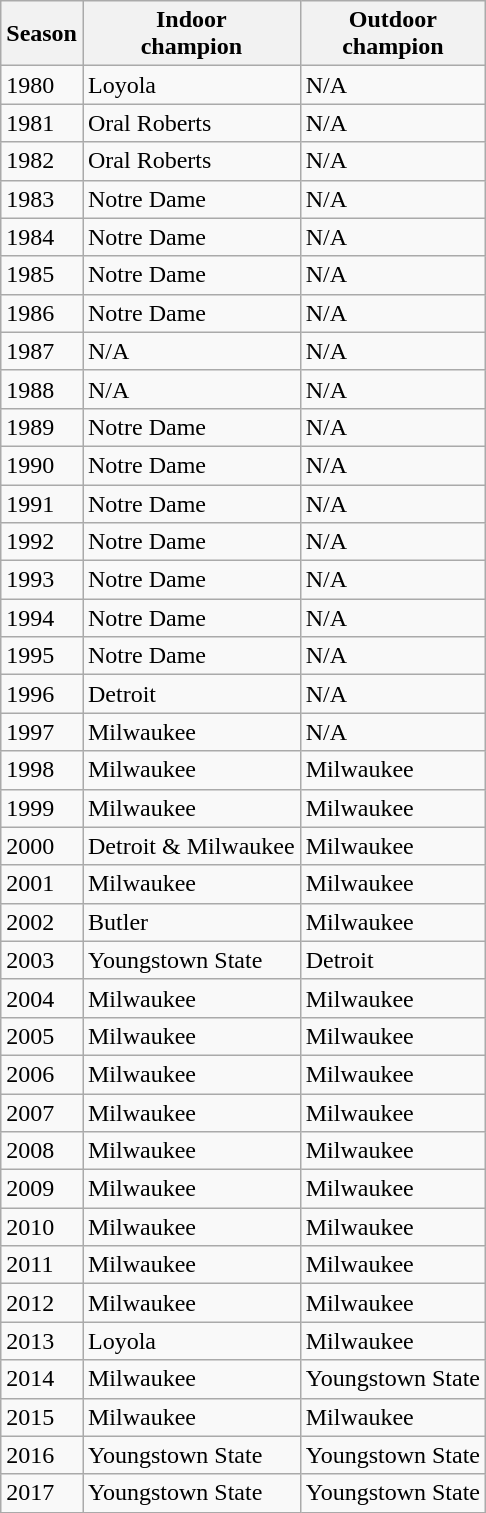<table class="wikitable sortable">
<tr>
<th>Season</th>
<th>Indoor<br>champion</th>
<th>Outdoor<br>champion</th>
</tr>
<tr>
<td>1980</td>
<td>Loyola</td>
<td>N/A</td>
</tr>
<tr>
<td>1981</td>
<td>Oral Roberts</td>
<td>N/A</td>
</tr>
<tr>
<td>1982</td>
<td>Oral Roberts</td>
<td>N/A</td>
</tr>
<tr>
<td>1983</td>
<td>Notre Dame</td>
<td>N/A</td>
</tr>
<tr>
<td>1984</td>
<td>Notre Dame</td>
<td>N/A</td>
</tr>
<tr>
<td>1985</td>
<td>Notre Dame</td>
<td>N/A</td>
</tr>
<tr>
<td>1986</td>
<td>Notre Dame</td>
<td>N/A</td>
</tr>
<tr>
<td>1987</td>
<td>N/A</td>
<td>N/A</td>
</tr>
<tr>
<td>1988</td>
<td>N/A</td>
<td>N/A</td>
</tr>
<tr>
<td>1989</td>
<td>Notre Dame</td>
<td>N/A</td>
</tr>
<tr>
<td>1990</td>
<td>Notre Dame</td>
<td>N/A</td>
</tr>
<tr>
<td>1991</td>
<td>Notre Dame</td>
<td>N/A</td>
</tr>
<tr>
<td>1992</td>
<td>Notre Dame</td>
<td>N/A</td>
</tr>
<tr>
<td>1993</td>
<td>Notre Dame</td>
<td>N/A</td>
</tr>
<tr>
<td>1994</td>
<td>Notre Dame</td>
<td>N/A</td>
</tr>
<tr>
<td>1995</td>
<td>Notre Dame</td>
<td>N/A</td>
</tr>
<tr>
<td>1996</td>
<td>Detroit</td>
<td>N/A</td>
</tr>
<tr>
<td>1997</td>
<td>Milwaukee</td>
<td>N/A</td>
</tr>
<tr>
<td>1998</td>
<td>Milwaukee</td>
<td>Milwaukee</td>
</tr>
<tr>
<td>1999</td>
<td>Milwaukee</td>
<td>Milwaukee</td>
</tr>
<tr>
<td>2000</td>
<td>Detroit & Milwaukee</td>
<td>Milwaukee</td>
</tr>
<tr>
<td>2001</td>
<td>Milwaukee</td>
<td>Milwaukee</td>
</tr>
<tr>
<td>2002</td>
<td>Butler</td>
<td>Milwaukee</td>
</tr>
<tr>
<td>2003</td>
<td>Youngstown State</td>
<td>Detroit</td>
</tr>
<tr>
<td>2004</td>
<td>Milwaukee</td>
<td>Milwaukee</td>
</tr>
<tr>
<td>2005</td>
<td>Milwaukee</td>
<td>Milwaukee</td>
</tr>
<tr>
<td>2006</td>
<td>Milwaukee</td>
<td>Milwaukee</td>
</tr>
<tr>
<td>2007</td>
<td>Milwaukee</td>
<td>Milwaukee</td>
</tr>
<tr>
<td>2008</td>
<td>Milwaukee</td>
<td>Milwaukee</td>
</tr>
<tr>
<td>2009</td>
<td>Milwaukee</td>
<td>Milwaukee</td>
</tr>
<tr>
<td>2010</td>
<td>Milwaukee</td>
<td>Milwaukee</td>
</tr>
<tr>
<td>2011</td>
<td>Milwaukee</td>
<td>Milwaukee</td>
</tr>
<tr>
<td>2012</td>
<td>Milwaukee</td>
<td>Milwaukee</td>
</tr>
<tr>
<td>2013</td>
<td>Loyola</td>
<td>Milwaukee</td>
</tr>
<tr>
<td>2014</td>
<td>Milwaukee</td>
<td>Youngstown State</td>
</tr>
<tr>
<td>2015</td>
<td>Milwaukee</td>
<td>Milwaukee</td>
</tr>
<tr>
<td>2016</td>
<td>Youngstown State</td>
<td>Youngstown State</td>
</tr>
<tr>
<td>2017</td>
<td>Youngstown State</td>
<td>Youngstown State</td>
</tr>
</table>
